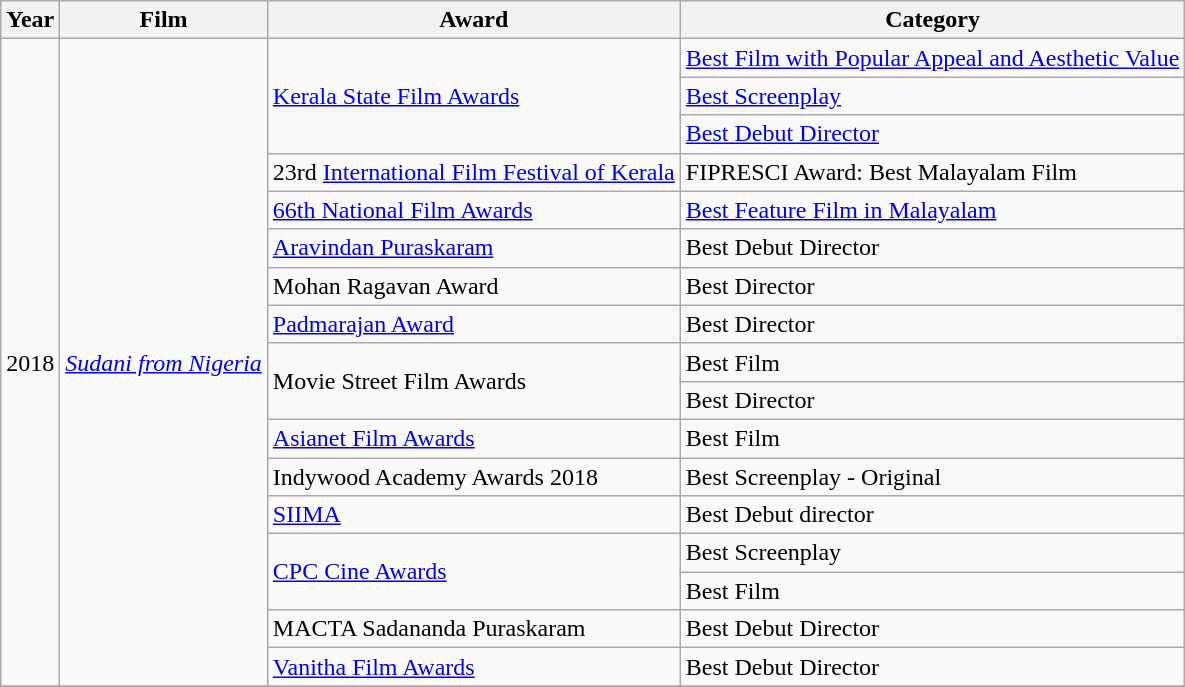<table class="wikitable">
<tr>
<th>Year</th>
<th>Film</th>
<th>Award</th>
<th>Category</th>
</tr>
<tr>
<td rowspan=17>2018</td>
<td rowspan=17><em><a href='#'>Sudani from Nigeria</a></em></td>
<td rowspan=3><a href='#'>Kerala State Film
Awards</a></td>
<td><a href='#'>Best Film with Popular Appeal and Aesthetic Value</a></td>
</tr>
<tr>
<td><a href='#'>Best Screenplay</a></td>
</tr>
<tr>
<td><a href='#'>Best Debut Director</a></td>
</tr>
<tr>
<td>23rd <a href='#'>International Film Festival of Kerala</a></td>
<td>FIPRESCI Award: Best Malayalam Film</td>
</tr>
<tr>
<td><a href='#'>66th National Film Awards</a></td>
<td><a href='#'>Best Feature Film in Malayalam</a></td>
</tr>
<tr>
<td><a href='#'>Aravindan Puraskaram</a></td>
<td>Best Debut Director</td>
</tr>
<tr>
<td>Mohan Ragavan Award</td>
<td>Best Director</td>
</tr>
<tr>
<td><a href='#'>Padmarajan Award</a></td>
<td>Best Director</td>
</tr>
<tr>
<td rowspan=2>Movie Street Film Awards</td>
<td>Best Film</td>
</tr>
<tr>
<td>Best Director</td>
</tr>
<tr>
<td><a href='#'>Asianet Film Awards</a></td>
<td>Best Film</td>
</tr>
<tr>
<td>Indywood Academy Awards 2018</td>
<td>Best Screenplay - Original</td>
</tr>
<tr>
<td><a href='#'>SIIMA</a></td>
<td>Best Debut director</td>
</tr>
<tr>
<td rowspan=2><a href='#'>CPC Cine Awards</a></td>
<td>Best Screenplay</td>
</tr>
<tr>
<td>Best Film</td>
</tr>
<tr>
<td>MACTA Sadananda Puraskaram</td>
<td>Best Debut Director</td>
</tr>
<tr>
<td><a href='#'>Vanitha Film Awards</a></td>
<td>Best Debut Director</td>
</tr>
<tr>
</tr>
</table>
